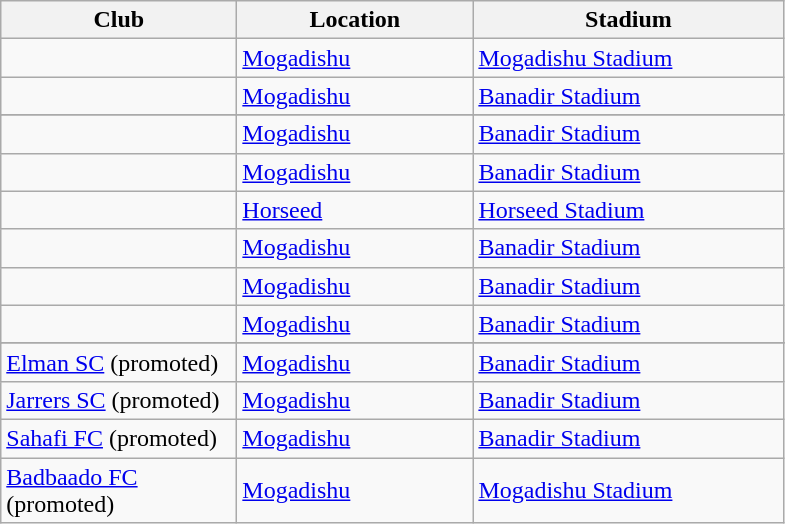<table class="wikitable sortable">
<tr>
<th width="150" scope="col">Club</th>
<th width="150" scope="col">Location</th>
<th width="200" scope="col">Stadium</th>
</tr>
<tr>
<td></td>
<td><a href='#'>Mogadishu</a></td>
<td><a href='#'>Mogadishu Stadium</a></td>
</tr>
<tr>
<td></td>
<td><a href='#'>Mogadishu</a></td>
<td><a href='#'>Banadir Stadium</a></td>
</tr>
<tr>
</tr>
<tr>
<td></td>
<td><a href='#'>Mogadishu</a></td>
<td><a href='#'>Banadir Stadium</a></td>
</tr>
<tr>
<td></td>
<td><a href='#'>Mogadishu</a></td>
<td><a href='#'>Banadir Stadium</a></td>
</tr>
<tr>
<td></td>
<td><a href='#'>Horseed</a></td>
<td><a href='#'>Horseed Stadium</a></td>
</tr>
<tr>
<td></td>
<td><a href='#'>Mogadishu</a></td>
<td><a href='#'>Banadir Stadium</a></td>
</tr>
<tr>
<td></td>
<td><a href='#'>Mogadishu</a></td>
<td><a href='#'>Banadir Stadium</a></td>
</tr>
<tr>
<td></td>
<td><a href='#'>Mogadishu</a></td>
<td><a href='#'>Banadir Stadium</a></td>
</tr>
<tr>
</tr>
<tr>
<td {{sort><a href='#'>Elman SC</a> (promoted)</td>
<td><a href='#'>Mogadishu</a></td>
<td><a href='#'>Banadir Stadium</a></td>
</tr>
<tr>
<td {{sort><a href='#'>Jarrers SC</a> (promoted)</td>
<td><a href='#'>Mogadishu</a></td>
<td><a href='#'>Banadir Stadium</a></td>
</tr>
<tr>
<td><a href='#'>Sahafi FC</a> (promoted)</td>
<td><a href='#'>Mogadishu</a></td>
<td><a href='#'>Banadir Stadium</a></td>
</tr>
<tr>
<td><a href='#'>Badbaado FC</a> (promoted)</td>
<td><a href='#'>Mogadishu</a></td>
<td><a href='#'>Mogadishu Stadium</a></td>
</tr>
</table>
